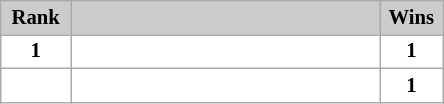<table class="wikitable plainrowheaders" style="background:#fff; font-size:86%; line-height:16px; border:grey solid 1px; border-collapse:collapse;">
<tr style="background:#ccc; text-align:center;">
<th style="background:#ccc;" width="40">Rank</th>
<th style="background:#ccc;" width="200"></th>
<th style="background:#ccc;" width="35">Wins</th>
</tr>
<tr style="text-align:center">
<td><strong>1</strong></td>
<td style="text-align:left"><strong></strong></td>
<td><strong>1</strong></td>
</tr>
<tr style="text-align:center">
<td></td>
<td style="text-align:left"><strong></strong></td>
<td><strong>1</strong></td>
</tr>
</table>
